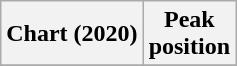<table class="wikitable sortable">
<tr>
<th>Chart (2020)</th>
<th>Peak<br>position</th>
</tr>
<tr>
</tr>
</table>
